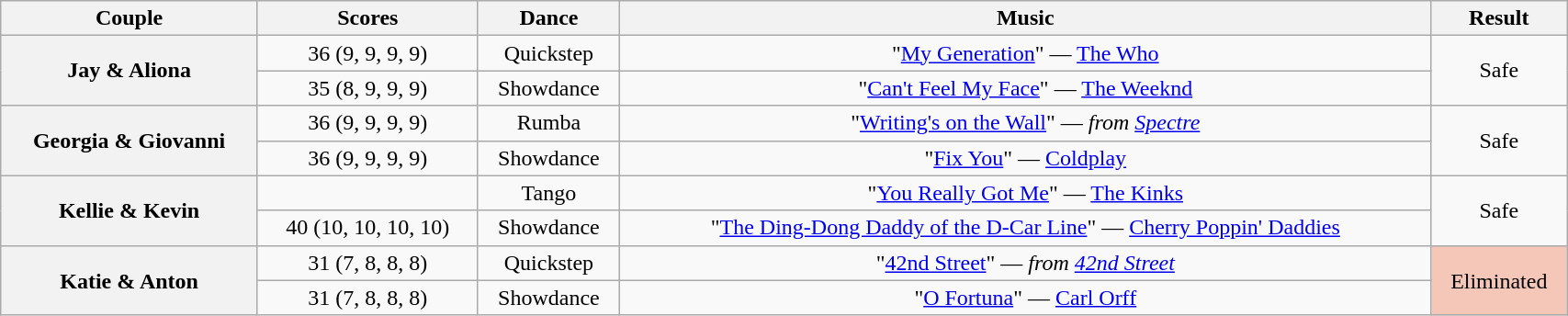<table class="wikitable sortable" style="text-align:center; width:90%">
<tr>
<th scope="col">Couple</th>
<th scope="col">Scores</th>
<th scope="col" class="unsortable">Dance</th>
<th scope="col" class="unsortable">Music</th>
<th scope="col" class="unsortable">Result</th>
</tr>
<tr>
<th scope="row" rowspan=2>Jay & Aliona</th>
<td>36 (9, 9, 9, 9)</td>
<td>Quickstep</td>
<td>"<a href='#'>My Generation</a>" — <a href='#'>The Who</a></td>
<td rowspan=2>Safe</td>
</tr>
<tr>
<td>35 (8, 9, 9, 9)</td>
<td>Showdance</td>
<td>"<a href='#'>Can't Feel My Face</a>" — <a href='#'>The Weeknd</a></td>
</tr>
<tr>
<th scope="row" rowspan=2>Georgia & Giovanni</th>
<td>36 (9, 9, 9, 9)</td>
<td>Rumba</td>
<td>"<a href='#'>Writing's on the Wall</a>" — <em>from <a href='#'>Spectre</a></em></td>
<td rowspan=2>Safe</td>
</tr>
<tr>
<td>36 (9, 9, 9, 9)</td>
<td>Showdance</td>
<td>"<a href='#'>Fix You</a>" — <a href='#'>Coldplay</a></td>
</tr>
<tr>
<th scope="row" rowspan=2>Kellie & Kevin</th>
<td></td>
<td>Tango</td>
<td>"<a href='#'>You Really Got Me</a>" — <a href='#'>The Kinks</a></td>
<td rowspan=2>Safe</td>
</tr>
<tr>
<td>40 (10, 10, 10, 10)</td>
<td>Showdance</td>
<td>"<a href='#'>The Ding-Dong Daddy of the D-Car Line</a>" — <a href='#'>Cherry Poppin' Daddies</a></td>
</tr>
<tr>
<th scope="row" rowspan=2>Katie & Anton</th>
<td>31 (7, 8, 8, 8)</td>
<td>Quickstep</td>
<td>"<a href='#'>42nd Street</a>" — <em>from <a href='#'>42nd Street</a></em></td>
<td rowspan=2 bgcolor="f4c7b8">Eliminated</td>
</tr>
<tr>
<td>31 (7, 8, 8, 8)</td>
<td>Showdance</td>
<td>"<a href='#'>O Fortuna</a>" — <a href='#'>Carl Orff</a></td>
</tr>
</table>
